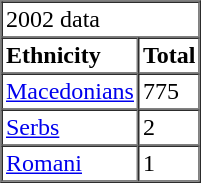<table border=1 cellspacing=0 cellpadding=2>
<tr>
<td colspan=2>2002 data</td>
</tr>
<tr>
<td><strong>Ethnicity</strong></td>
<td><strong>Total</strong></td>
</tr>
<tr>
<td><a href='#'>Macedonians</a></td>
<td>775</td>
</tr>
<tr>
<td><a href='#'>Serbs</a></td>
<td>2</td>
</tr>
<tr>
<td><a href='#'>Romani</a></td>
<td>1</td>
</tr>
<tr>
</tr>
</table>
